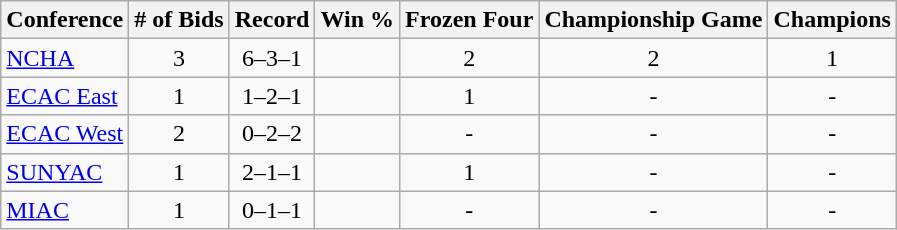<table class="wikitable sortable">
<tr>
<th>Conference</th>
<th># of Bids</th>
<th>Record</th>
<th>Win %</th>
<th>Frozen Four</th>
<th>Championship Game</th>
<th>Champions</th>
</tr>
<tr align="center">
<td align="left"><a href='#'>NCHA</a></td>
<td>3</td>
<td>6–3–1</td>
<td></td>
<td>2</td>
<td>2</td>
<td>1</td>
</tr>
<tr align="center">
<td align="left"><a href='#'>ECAC East</a></td>
<td>1</td>
<td>1–2–1</td>
<td></td>
<td>1</td>
<td>-</td>
<td>-</td>
</tr>
<tr align="center">
<td align="left"><a href='#'>ECAC West</a></td>
<td>2</td>
<td>0–2–2</td>
<td></td>
<td>-</td>
<td>-</td>
<td>-</td>
</tr>
<tr align="center">
<td align="left"><a href='#'>SUNYAC</a></td>
<td>1</td>
<td>2–1–1</td>
<td></td>
<td>1</td>
<td>-</td>
<td>-</td>
</tr>
<tr align="center">
<td align="left"><a href='#'>MIAC</a></td>
<td>1</td>
<td>0–1–1</td>
<td></td>
<td>-</td>
<td>-</td>
<td>-</td>
</tr>
</table>
